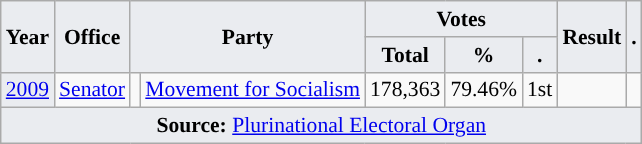<table class="wikitable" style="font-size:90%; text-align:center;">
<tr>
<th style="background-color:#EAECF0;" rowspan=2>Year</th>
<th style="background-color:#EAECF0;" rowspan=2>Office</th>
<th style="background-color:#EAECF0;" colspan=2 rowspan=2>Party</th>
<th style="background-color:#EAECF0;" colspan=3>Votes</th>
<th style="background-color:#EAECF0;" rowspan=2>Result</th>
<th style="background-color:#EAECF0;" rowspan=2>.</th>
</tr>
<tr>
<th style="background-color:#EAECF0;">Total</th>
<th style="background-color:#EAECF0;">%</th>
<th style="background-color:#EAECF0;">.</th>
</tr>
<tr>
<td style="background-color:#EAECF0;"><a href='#'>2009</a></td>
<td><a href='#'>Senator</a></td>
<td style="background-color:"></td>
<td><a href='#'>Movement for Socialism</a></td>
<td>178,363</td>
<td>79.46%</td>
<td>1st</td>
<td></td>
<td></td>
</tr>
<tr>
<td style="background-color:#EAECF0;" colspan=9><strong>Source:</strong> <a href='#'>Plurinational Electoral Organ</a>  </td>
</tr>
</table>
